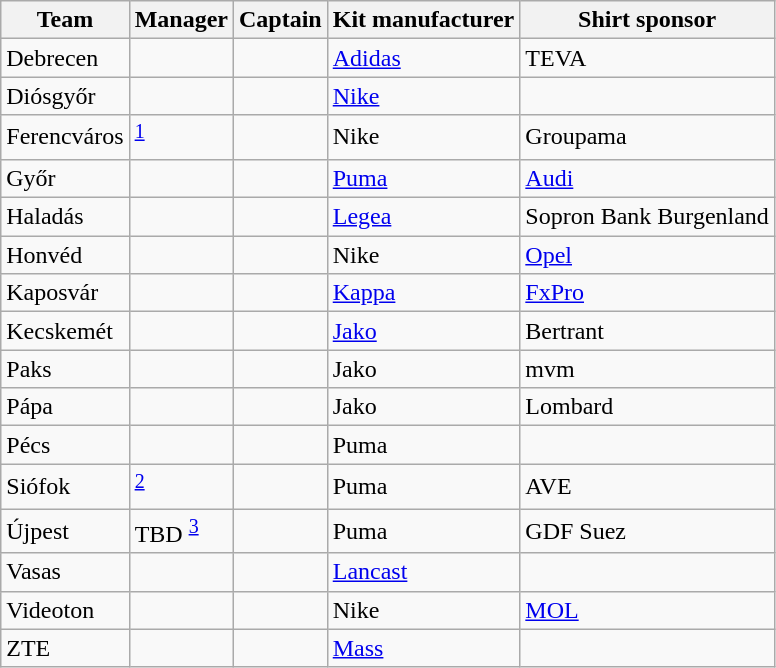<table class="wikitable sortable" style="text-align: left;">
<tr>
<th>Team</th>
<th>Manager</th>
<th>Captain</th>
<th>Kit manufacturer</th>
<th>Shirt sponsor</th>
</tr>
<tr>
<td>Debrecen</td>
<td> </td>
<td> </td>
<td><a href='#'>Adidas</a></td>
<td>TEVA</td>
</tr>
<tr>
<td>Diósgyőr</td>
<td> </td>
<td> </td>
<td><a href='#'>Nike</a></td>
<td></td>
</tr>
<tr>
<td>Ferencváros</td>
<td>  <sup><a href='#'>1</a></sup></td>
<td> </td>
<td>Nike</td>
<td>Groupama</td>
</tr>
<tr>
<td>Győr</td>
<td> </td>
<td> </td>
<td><a href='#'>Puma</a></td>
<td><a href='#'>Audi</a></td>
</tr>
<tr>
<td>Haladás</td>
<td> </td>
<td> </td>
<td><a href='#'>Legea</a></td>
<td>Sopron Bank Burgenland</td>
</tr>
<tr>
<td>Honvéd</td>
<td> </td>
<td> </td>
<td>Nike</td>
<td><a href='#'>Opel</a></td>
</tr>
<tr>
<td>Kaposvár</td>
<td> </td>
<td> </td>
<td><a href='#'>Kappa</a></td>
<td><a href='#'>FxPro</a></td>
</tr>
<tr>
<td>Kecskemét</td>
<td> </td>
<td> </td>
<td><a href='#'>Jako</a></td>
<td>Bertrant</td>
</tr>
<tr>
<td>Paks</td>
<td> </td>
<td> </td>
<td>Jako</td>
<td>mvm</td>
</tr>
<tr>
<td>Pápa</td>
<td> </td>
<td> </td>
<td>Jako</td>
<td>Lombard</td>
</tr>
<tr>
<td>Pécs</td>
<td> </td>
<td> </td>
<td>Puma</td>
<td></td>
</tr>
<tr>
<td>Siófok</td>
<td>  <sup><a href='#'>2</a></sup></td>
<td> </td>
<td>Puma</td>
<td>AVE</td>
</tr>
<tr>
<td>Újpest</td>
<td> TBD <sup><a href='#'>3</a></sup></td>
<td> </td>
<td>Puma</td>
<td>GDF Suez</td>
</tr>
<tr>
<td>Vasas</td>
<td> </td>
<td> </td>
<td><a href='#'>Lancast</a></td>
<td></td>
</tr>
<tr>
<td>Videoton</td>
<td> </td>
<td> </td>
<td>Nike</td>
<td><a href='#'>MOL</a></td>
</tr>
<tr>
<td>ZTE</td>
<td> </td>
<td> </td>
<td><a href='#'>Mass</a></td>
<td></td>
</tr>
</table>
